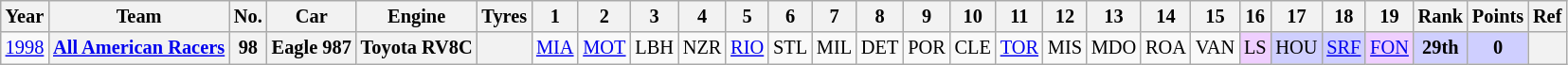<table class="wikitable" style="text-align:center; font-size:85%">
<tr>
<th>Year</th>
<th>Team</th>
<th>No.</th>
<th>Car</th>
<th>Engine</th>
<th>Tyres</th>
<th>1</th>
<th>2</th>
<th>3</th>
<th>4</th>
<th>5</th>
<th>6</th>
<th>7</th>
<th>8</th>
<th>9</th>
<th>10</th>
<th>11</th>
<th>12</th>
<th>13</th>
<th>14</th>
<th>15</th>
<th>16</th>
<th>17</th>
<th>18</th>
<th>19</th>
<th>Rank</th>
<th>Points</th>
<th>Ref</th>
</tr>
<tr>
<td><a href='#'>1998</a></td>
<th nowrap><a href='#'>All American Racers</a></th>
<th>98</th>
<th nowrap>Eagle 987</th>
<th nowrap>Toyota RV8C</th>
<th></th>
<td><a href='#'>MIA</a></td>
<td><a href='#'>MOT</a></td>
<td>LBH</td>
<td>NZR</td>
<td><a href='#'>RIO</a></td>
<td>STL</td>
<td>MIL</td>
<td>DET</td>
<td>POR</td>
<td>CLE</td>
<td><a href='#'>TOR</a></td>
<td>MIS</td>
<td>MDO</td>
<td>ROA</td>
<td>VAN</td>
<td style="background:#EFCFFF;">LS<br></td>
<td style="background:#CFCFFF;">HOU<br></td>
<td style="background:#CFCFFF;"><a href='#'>SRF</a><br></td>
<td style="background:#EFCFFF;"><a href='#'>FON</a><br></td>
<td style="background:#CFCFFF;"><strong>29th</strong></td>
<td style="background:#CFCFFF;"><strong>0</strong></td>
<th></th>
</tr>
</table>
